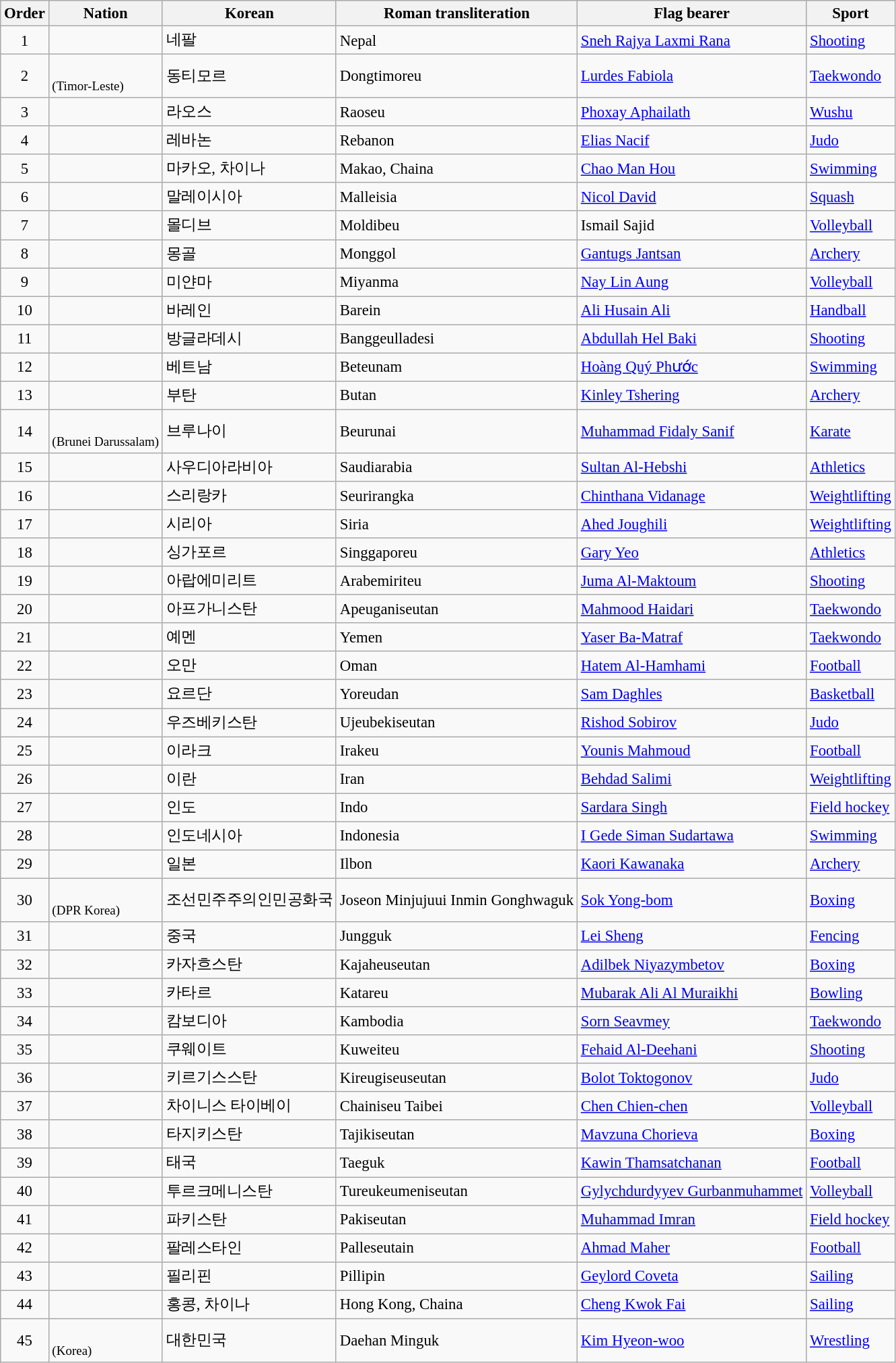<table class="wikitable sortable" style="font-size:95%">
<tr>
<th>Order</th>
<th>Nation</th>
<th>Korean</th>
<th>Roman transliteration</th>
<th>Flag bearer</th>
<th>Sport</th>
</tr>
<tr>
<td align=center>1</td>
<td></td>
<td>네팔</td>
<td>Nepal</td>
<td><a href='#'>Sneh Rajya Laxmi Rana</a></td>
<td><a href='#'>Shooting</a></td>
</tr>
<tr>
<td align=center>2</td>
<td><br><small>(Timor-Leste)</small></td>
<td>동티모르</td>
<td>Dongtimoreu</td>
<td><a href='#'>Lurdes Fabiola</a></td>
<td><a href='#'>Taekwondo</a></td>
</tr>
<tr>
<td align=center>3</td>
<td></td>
<td>라오스</td>
<td>Raoseu</td>
<td><a href='#'>Phoxay Aphailath</a></td>
<td><a href='#'>Wushu</a></td>
</tr>
<tr>
<td align=center>4</td>
<td></td>
<td>레바논</td>
<td>Rebanon</td>
<td><a href='#'>Elias Nacif</a></td>
<td><a href='#'>Judo</a></td>
</tr>
<tr>
<td align=center>5</td>
<td></td>
<td>마카오, 차이나</td>
<td>Makao, Chaina</td>
<td><a href='#'>Chao Man Hou</a></td>
<td><a href='#'>Swimming</a></td>
</tr>
<tr>
<td align=center>6</td>
<td></td>
<td>말레이시아</td>
<td>Malleisia</td>
<td><a href='#'>Nicol David</a></td>
<td><a href='#'>Squash</a></td>
</tr>
<tr>
<td align=center>7</td>
<td></td>
<td>몰디브</td>
<td>Moldibeu</td>
<td>Ismail Sajid</td>
<td><a href='#'>Volleyball</a></td>
</tr>
<tr>
<td align=center>8</td>
<td></td>
<td>몽골</td>
<td>Monggol</td>
<td><a href='#'>Gantugs Jantsan</a></td>
<td><a href='#'>Archery</a></td>
</tr>
<tr>
<td align=center>9</td>
<td></td>
<td>미얀마</td>
<td>Miyanma</td>
<td><a href='#'>Nay Lin Aung</a></td>
<td><a href='#'>Volleyball</a></td>
</tr>
<tr>
<td align=center>10</td>
<td></td>
<td>바레인</td>
<td>Barein</td>
<td><a href='#'>Ali Husain Ali</a></td>
<td><a href='#'>Handball</a></td>
</tr>
<tr>
<td align=center>11</td>
<td></td>
<td>방글라데시</td>
<td>Banggeulladesi</td>
<td><a href='#'>Abdullah Hel Baki</a></td>
<td><a href='#'>Shooting</a></td>
</tr>
<tr>
<td align=center>12</td>
<td></td>
<td>베트남</td>
<td>Beteunam</td>
<td><a href='#'>Hoàng Quý Phước</a></td>
<td><a href='#'>Swimming</a></td>
</tr>
<tr>
<td align=center>13</td>
<td></td>
<td>부탄</td>
<td>Butan</td>
<td><a href='#'>Kinley Tshering</a></td>
<td><a href='#'>Archery</a></td>
</tr>
<tr>
<td align=center>14</td>
<td><br><small>(Brunei Darussalam)</small></td>
<td>브루나이</td>
<td>Beurunai</td>
<td><a href='#'>Muhammad Fidaly Sanif</a></td>
<td><a href='#'>Karate</a></td>
</tr>
<tr>
<td align=center>15</td>
<td></td>
<td>사우디아라비아</td>
<td>Saudiarabia</td>
<td><a href='#'>Sultan Al-Hebshi</a></td>
<td><a href='#'>Athletics</a></td>
</tr>
<tr>
<td align=center>16</td>
<td></td>
<td>스리랑카</td>
<td>Seurirangka</td>
<td><a href='#'>Chinthana Vidanage</a></td>
<td><a href='#'>Weightlifting</a></td>
</tr>
<tr>
<td align=center>17</td>
<td></td>
<td>시리아</td>
<td>Siria</td>
<td><a href='#'>Ahed Joughili</a></td>
<td><a href='#'>Weightlifting</a></td>
</tr>
<tr>
<td align=center>18</td>
<td></td>
<td>싱가포르</td>
<td>Singgaporeu</td>
<td><a href='#'>Gary Yeo</a></td>
<td><a href='#'>Athletics</a></td>
</tr>
<tr>
<td align=center>19</td>
<td></td>
<td>아랍에미리트</td>
<td>Arabemiriteu</td>
<td><a href='#'>Juma Al-Maktoum</a></td>
<td><a href='#'>Shooting</a></td>
</tr>
<tr>
<td align=center>20</td>
<td></td>
<td>아프가니스탄</td>
<td>Apeuganiseutan</td>
<td><a href='#'>Mahmood Haidari</a></td>
<td><a href='#'>Taekwondo</a></td>
</tr>
<tr>
<td align=center>21</td>
<td></td>
<td>예멘</td>
<td>Yemen</td>
<td><a href='#'>Yaser Ba-Matraf</a></td>
<td><a href='#'>Taekwondo</a></td>
</tr>
<tr>
<td align=center>22</td>
<td></td>
<td>오만</td>
<td>Oman</td>
<td><a href='#'>Hatem Al-Hamhami</a></td>
<td><a href='#'>Football</a></td>
</tr>
<tr>
<td align=center>23</td>
<td></td>
<td>요르단</td>
<td>Yoreudan</td>
<td><a href='#'>Sam Daghles</a></td>
<td><a href='#'>Basketball</a></td>
</tr>
<tr>
<td align=center>24</td>
<td></td>
<td>우즈베키스탄</td>
<td>Ujeubekiseutan</td>
<td><a href='#'>Rishod Sobirov</a></td>
<td><a href='#'>Judo</a></td>
</tr>
<tr>
<td align=center>25</td>
<td></td>
<td>이라크</td>
<td>Irakeu</td>
<td><a href='#'>Younis Mahmoud</a></td>
<td><a href='#'>Football</a></td>
</tr>
<tr>
<td align=center>26</td>
<td></td>
<td>이란</td>
<td>Iran</td>
<td><a href='#'>Behdad Salimi</a></td>
<td><a href='#'>Weightlifting</a></td>
</tr>
<tr>
<td align=center>27</td>
<td></td>
<td>인도</td>
<td>Indo</td>
<td><a href='#'>Sardara Singh</a></td>
<td><a href='#'>Field hockey</a></td>
</tr>
<tr>
<td align=center>28</td>
<td></td>
<td>인도네시아</td>
<td>Indonesia</td>
<td><a href='#'>I Gede Siman Sudartawa</a></td>
<td><a href='#'>Swimming</a></td>
</tr>
<tr>
<td align=center>29</td>
<td></td>
<td>일본</td>
<td>Ilbon</td>
<td><a href='#'>Kaori Kawanaka</a></td>
<td><a href='#'>Archery</a></td>
</tr>
<tr>
<td align=center>30</td>
<td><br><small>(DPR Korea)</small></td>
<td>조선민주주의인민공화국</td>
<td>Joseon Minjujuui Inmin Gonghwaguk</td>
<td><a href='#'>Sok Yong-bom</a></td>
<td><a href='#'>Boxing</a></td>
</tr>
<tr>
<td align=center>31</td>
<td></td>
<td>중국</td>
<td>Jungguk</td>
<td><a href='#'>Lei Sheng</a></td>
<td><a href='#'>Fencing</a></td>
</tr>
<tr>
<td align=center>32</td>
<td></td>
<td>카자흐스탄</td>
<td>Kajaheuseutan</td>
<td><a href='#'>Adilbek Niyazymbetov</a></td>
<td><a href='#'>Boxing</a></td>
</tr>
<tr>
<td align=center>33</td>
<td></td>
<td>카타르</td>
<td>Katareu</td>
<td><a href='#'>Mubarak Ali Al Muraikhi</a></td>
<td><a href='#'>Bowling</a></td>
</tr>
<tr>
<td align=center>34</td>
<td></td>
<td>캄보디아</td>
<td>Kambodia</td>
<td><a href='#'>Sorn Seavmey</a></td>
<td><a href='#'>Taekwondo</a></td>
</tr>
<tr>
<td align=center>35</td>
<td></td>
<td>쿠웨이트</td>
<td>Kuweiteu</td>
<td><a href='#'>Fehaid Al-Deehani</a></td>
<td><a href='#'>Shooting</a></td>
</tr>
<tr>
<td align=center>36</td>
<td></td>
<td>키르기스스탄</td>
<td>Kireugiseuseutan</td>
<td><a href='#'>Bolot Toktogonov</a></td>
<td><a href='#'>Judo</a></td>
</tr>
<tr>
<td align=center>37</td>
<td></td>
<td>차이니스 타이베이</td>
<td>Chainiseu Taibei</td>
<td><a href='#'>Chen Chien-chen</a></td>
<td><a href='#'>Volleyball</a></td>
</tr>
<tr>
<td align=center>38</td>
<td></td>
<td>타지키스탄</td>
<td>Tajikiseutan</td>
<td><a href='#'>Mavzuna Chorieva</a></td>
<td><a href='#'>Boxing</a></td>
</tr>
<tr>
<td align=center>39</td>
<td></td>
<td>태국</td>
<td>Taeguk</td>
<td><a href='#'>Kawin Thamsatchanan</a></td>
<td><a href='#'>Football</a></td>
</tr>
<tr>
<td align=center>40</td>
<td></td>
<td>투르크메니스탄</td>
<td>Tureukeumeniseutan</td>
<td><a href='#'>Gylychdurdyyev Gurbanmuhammet</a></td>
<td><a href='#'>Volleyball</a></td>
</tr>
<tr>
<td align=center>41</td>
<td></td>
<td>파키스탄</td>
<td>Pakiseutan</td>
<td><a href='#'>Muhammad Imran</a></td>
<td><a href='#'>Field hockey</a></td>
</tr>
<tr>
<td align=center>42</td>
<td></td>
<td>팔레스타인</td>
<td>Palleseutain</td>
<td><a href='#'>Ahmad Maher</a></td>
<td><a href='#'>Football</a></td>
</tr>
<tr>
<td align=center>43</td>
<td></td>
<td>필리핀</td>
<td>Pillipin</td>
<td><a href='#'>Geylord Coveta</a></td>
<td><a href='#'>Sailing</a></td>
</tr>
<tr>
<td align=center>44</td>
<td></td>
<td>홍콩, 차이나</td>
<td>Hong Kong, Chaina</td>
<td><a href='#'>Cheng Kwok Fai</a></td>
<td><a href='#'>Sailing</a></td>
</tr>
<tr>
<td align=center>45</td>
<td><br><small>(Korea)</small></td>
<td>대한민국</td>
<td>Daehan Minguk</td>
<td><a href='#'>Kim Hyeon-woo</a></td>
<td><a href='#'>Wrestling</a></td>
</tr>
</table>
